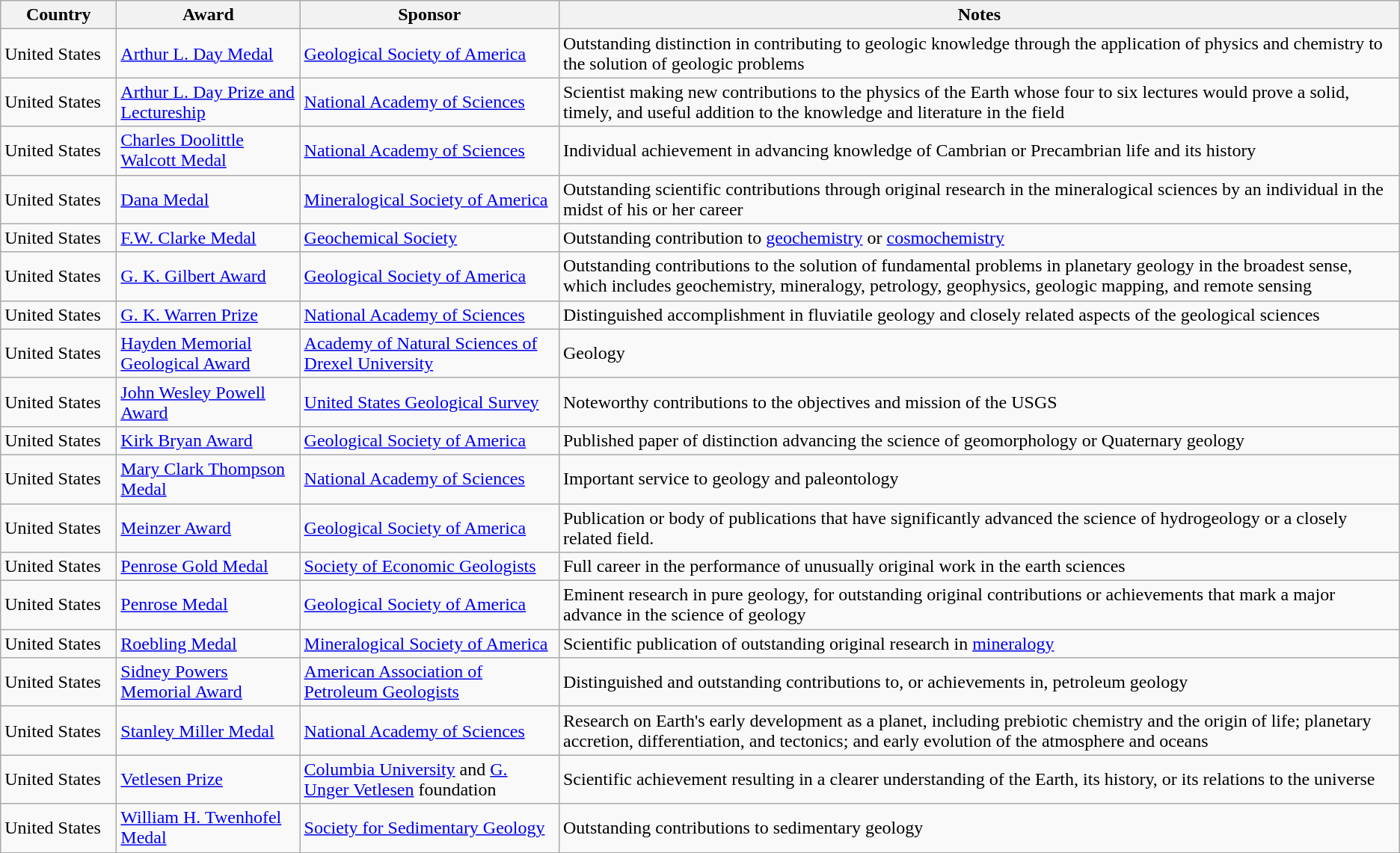<table Class="wikitable sortable">
<tr>
<th style="width:6em;">Country</th>
<th>Award</th>
<th>Sponsor</th>
<th>Notes</th>
</tr>
<tr>
<td>United States</td>
<td><a href='#'>Arthur L. Day Medal</a></td>
<td><a href='#'>Geological Society of America</a></td>
<td>Outstanding distinction in contributing to geologic knowledge through the application of physics and chemistry to the solution of geologic problems</td>
</tr>
<tr>
<td>United States</td>
<td><a href='#'>Arthur L. Day Prize and Lectureship</a></td>
<td><a href='#'>National Academy of Sciences</a></td>
<td>Scientist making new contributions to the physics of the Earth whose four to six lectures would prove a solid, timely, and useful addition to the knowledge and literature in the field</td>
</tr>
<tr>
<td>United States</td>
<td><a href='#'>Charles Doolittle Walcott Medal</a></td>
<td><a href='#'>National Academy of Sciences</a></td>
<td>Individual achievement in advancing knowledge of Cambrian or Precambrian life and its history</td>
</tr>
<tr>
<td>United States</td>
<td><a href='#'>Dana Medal</a></td>
<td><a href='#'>Mineralogical Society of America</a></td>
<td>Outstanding scientific contributions through original research in the mineralogical sciences by an individual in the midst of his or her career</td>
</tr>
<tr>
<td>United States</td>
<td><a href='#'>F.W. Clarke Medal</a></td>
<td><a href='#'>Geochemical Society</a></td>
<td>Outstanding contribution to <a href='#'>geochemistry</a> or <a href='#'>cosmochemistry</a></td>
</tr>
<tr>
<td>United States</td>
<td><a href='#'>G. K. Gilbert Award</a></td>
<td><a href='#'>Geological Society of America</a></td>
<td>Outstanding contributions to the solution of fundamental problems in planetary geology in the broadest sense, which includes geochemistry, mineralogy, petrology, geophysics, geologic mapping, and remote sensing</td>
</tr>
<tr>
<td>United States</td>
<td><a href='#'>G. K. Warren Prize</a></td>
<td><a href='#'>National Academy of Sciences</a></td>
<td>Distinguished accomplishment in fluviatile geology and closely related aspects of the geological sciences</td>
</tr>
<tr>
<td>United States</td>
<td><a href='#'>Hayden Memorial Geological Award</a></td>
<td><a href='#'>Academy of Natural Sciences of Drexel University</a></td>
<td>Geology</td>
</tr>
<tr>
<td>United States</td>
<td><a href='#'>John Wesley Powell Award</a></td>
<td><a href='#'>United States Geological Survey</a></td>
<td>Noteworthy contributions to the objectives and mission of the USGS</td>
</tr>
<tr>
<td>United States</td>
<td><a href='#'>Kirk Bryan Award</a></td>
<td><a href='#'>Geological Society of America</a></td>
<td>Published paper of distinction advancing the science of geomorphology or Quaternary geology</td>
</tr>
<tr>
<td>United States</td>
<td><a href='#'>Mary Clark Thompson Medal</a></td>
<td><a href='#'>National Academy of Sciences</a></td>
<td>Important service to geology and paleontology</td>
</tr>
<tr>
<td>United States</td>
<td><a href='#'>Meinzer Award</a></td>
<td><a href='#'>Geological Society of America</a></td>
<td>Publication or body of publications that have significantly advanced the science of hydrogeology or a closely related field.</td>
</tr>
<tr>
<td>United States</td>
<td><a href='#'>Penrose Gold Medal</a></td>
<td><a href='#'>Society of Economic Geologists</a></td>
<td>Full career in the performance of unusually original work in the earth sciences</td>
</tr>
<tr>
<td>United States</td>
<td><a href='#'>Penrose Medal</a></td>
<td><a href='#'>Geological Society of America</a></td>
<td>Eminent research in pure geology, for outstanding original contributions or achievements that mark a major advance in the science of geology</td>
</tr>
<tr>
<td>United States</td>
<td><a href='#'>Roebling Medal</a></td>
<td><a href='#'>Mineralogical Society of America</a></td>
<td>Scientific publication of outstanding original research in <a href='#'>mineralogy</a></td>
</tr>
<tr>
<td>United States</td>
<td><a href='#'>Sidney Powers Memorial Award</a></td>
<td><a href='#'>American Association of Petroleum Geologists</a></td>
<td>Distinguished and outstanding contributions to, or achievements in, petroleum geology</td>
</tr>
<tr>
<td>United States</td>
<td><a href='#'>Stanley Miller Medal</a></td>
<td><a href='#'>National Academy of Sciences</a></td>
<td>Research on Earth's early development as a planet, including prebiotic chemistry and the origin of life; planetary accretion, differentiation, and tectonics; and early evolution of the atmosphere and oceans</td>
</tr>
<tr>
<td>United States</td>
<td><a href='#'>Vetlesen Prize</a></td>
<td><a href='#'>Columbia University</a> and <a href='#'>G. Unger Vetlesen</a> foundation</td>
<td>Scientific achievement resulting in a clearer understanding of the Earth, its history, or its relations to the universe</td>
</tr>
<tr>
<td>United States</td>
<td><a href='#'>William H. Twenhofel Medal</a></td>
<td><a href='#'>Society for Sedimentary Geology</a></td>
<td>Outstanding contributions to sedimentary geology</td>
</tr>
</table>
